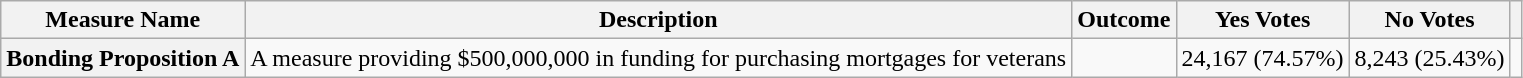<table class="wikitable sortable plainrowheaders">
<tr>
<th scope=col>Measure Name</th>
<th scope=col>Description</th>
<th scope=col>Outcome</th>
<th scope=col>Yes Votes</th>
<th scope=col>No Votes</th>
<th scope=col class=unsortable></th>
</tr>
<tr>
<th scope=row>Bonding Proposition A</th>
<td>A measure providing $500,000,000 in funding for purchasing mortgages for veterans</td>
<td></td>
<td>24,167 (74.57%)</td>
<td>8,243 (25.43%)</td>
<td></td>
</tr>
</table>
